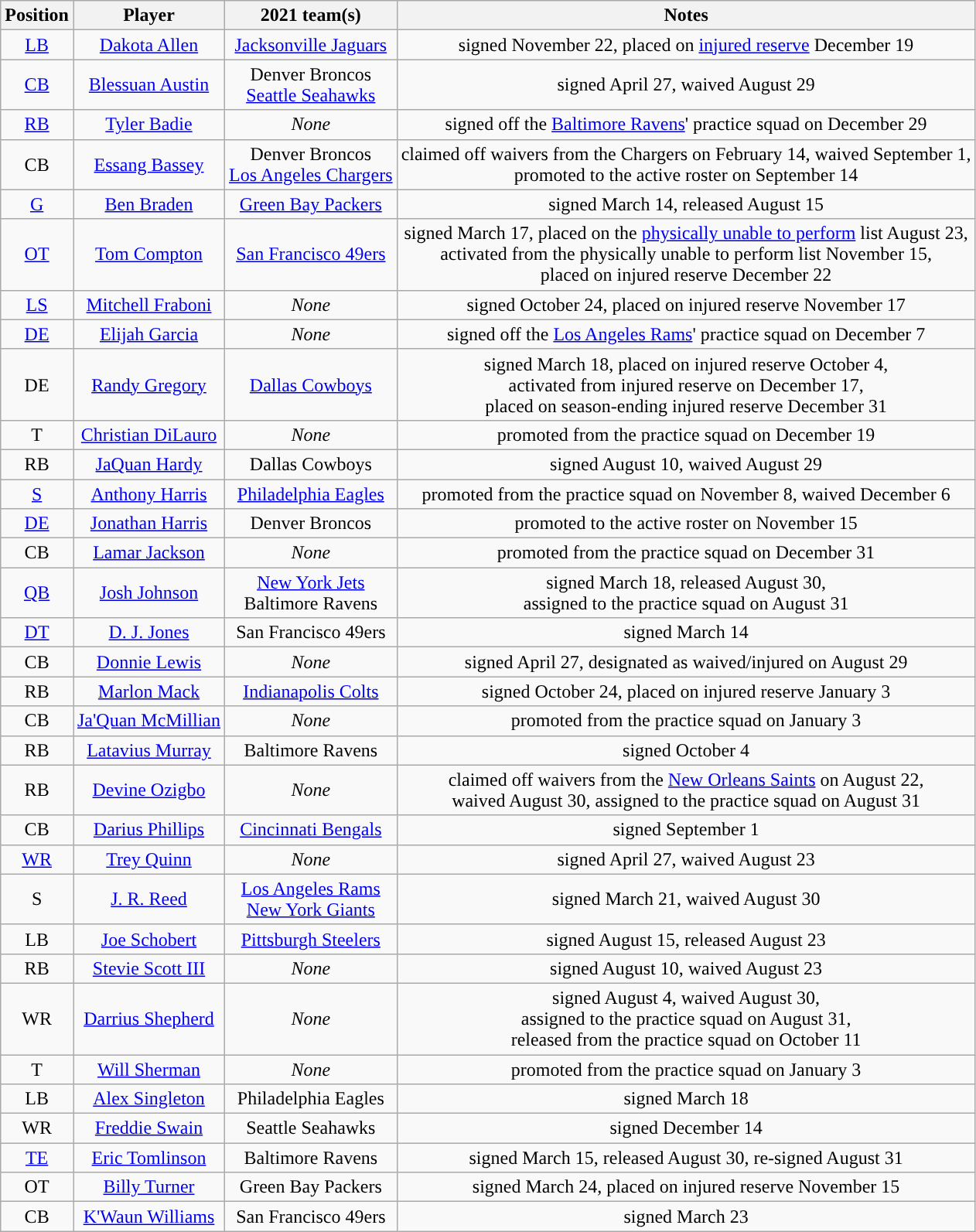<table class="wikitable" style="text-align:center">
<tr>
<th>Position</th>
<th>Player</th>
<th>2021 team(s)</th>
<th>Notes</th>
</tr>
<tr>
<td><a href='#'>LB</a></td>
<td><a href='#'>Dakota Allen</a></td>
<td><a href='#'>Jacksonville Jaguars</a></td>
<td>signed November 22, placed on <a href='#'>injured reserve</a> December 19</td>
</tr>
<tr>
<td><a href='#'>CB</a></td>
<td><a href='#'>Blessuan Austin</a></td>
<td>Denver Broncos<br><a href='#'>Seattle Seahawks</a></td>
<td>signed April 27, waived August 29</td>
</tr>
<tr>
<td><a href='#'>RB</a></td>
<td><a href='#'>Tyler Badie</a></td>
<td><em>None</em></td>
<td>signed off the <a href='#'>Baltimore Ravens</a>' practice squad on December 29</td>
</tr>
<tr>
<td>CB</td>
<td><a href='#'>Essang Bassey</a></td>
<td>Denver Broncos<br><a href='#'>Los Angeles Chargers</a></td>
<td>claimed off waivers from the Chargers on February 14, waived September 1,<br>promoted to the active roster on September 14</td>
</tr>
<tr>
<td><a href='#'>G</a></td>
<td><a href='#'>Ben Braden</a></td>
<td><a href='#'>Green Bay Packers</a></td>
<td>signed March 14, released August 15</td>
</tr>
<tr>
<td><a href='#'>OT</a></td>
<td><a href='#'>Tom Compton</a></td>
<td><a href='#'>San Francisco 49ers</a></td>
<td>signed March 17, placed on the <a href='#'>physically unable to perform</a> list August 23,<br>activated from the physically unable to perform list November 15,<br>placed on injured reserve December 22</td>
</tr>
<tr>
<td><a href='#'>LS</a></td>
<td><a href='#'>Mitchell Fraboni</a></td>
<td><em>None</em></td>
<td>signed October 24, placed on injured reserve November 17</td>
</tr>
<tr>
<td><a href='#'>DE</a></td>
<td><a href='#'>Elijah Garcia</a></td>
<td><em>None</em></td>
<td>signed off the <a href='#'>Los Angeles Rams</a>' practice squad on December 7</td>
</tr>
<tr>
<td>DE</td>
<td><a href='#'>Randy Gregory</a></td>
<td><a href='#'>Dallas Cowboys</a></td>
<td>signed March 18, placed on injured reserve October 4,<br>activated from injured reserve on December 17,<br>placed on season-ending injured reserve December 31</td>
</tr>
<tr>
<td>T</td>
<td><a href='#'>Christian DiLauro</a></td>
<td><em>None</em></td>
<td>promoted from the practice squad on December 19</td>
</tr>
<tr>
<td>RB</td>
<td><a href='#'>JaQuan Hardy</a></td>
<td>Dallas Cowboys</td>
<td>signed August 10, waived August 29</td>
</tr>
<tr>
<td><a href='#'>S</a></td>
<td><a href='#'>Anthony Harris</a></td>
<td><a href='#'>Philadelphia Eagles</a></td>
<td>promoted from the practice squad on November 8, waived December 6</td>
</tr>
<tr>
<td><a href='#'>DE</a></td>
<td><a href='#'>Jonathan Harris</a></td>
<td>Denver Broncos</td>
<td>promoted to the active roster on November 15</td>
</tr>
<tr>
<td>CB</td>
<td><a href='#'>Lamar Jackson</a></td>
<td><em>None</em></td>
<td>promoted from the practice squad on December 31</td>
</tr>
<tr>
<td><a href='#'>QB</a></td>
<td><a href='#'>Josh Johnson</a></td>
<td><a href='#'>New York Jets</a><br>Baltimore Ravens</td>
<td>signed March 18, released August 30,<br>assigned to the practice squad on August 31</td>
</tr>
<tr>
<td><a href='#'>DT</a></td>
<td><a href='#'>D. J. Jones</a></td>
<td>San Francisco 49ers</td>
<td>signed March 14</td>
</tr>
<tr>
<td>CB</td>
<td><a href='#'>Donnie Lewis</a></td>
<td><em>None</em></td>
<td>signed April 27, designated as waived/injured on August 29</td>
</tr>
<tr>
<td>RB</td>
<td><a href='#'>Marlon Mack</a></td>
<td><a href='#'>Indianapolis Colts</a></td>
<td>signed October 24, placed on injured reserve January 3</td>
</tr>
<tr>
<td>CB</td>
<td><a href='#'>Ja'Quan McMillian</a></td>
<td><em>None</em></td>
<td>promoted from the practice squad on January 3</td>
</tr>
<tr>
<td>RB</td>
<td><a href='#'>Latavius Murray</a></td>
<td>Baltimore Ravens</td>
<td>signed October 4</td>
</tr>
<tr>
<td>RB</td>
<td><a href='#'>Devine Ozigbo</a></td>
<td><em>None</em></td>
<td>claimed off waivers from the <a href='#'>New Orleans Saints</a> on August 22,<br> waived August 30, assigned to the practice squad on August 31</td>
</tr>
<tr>
<td>CB</td>
<td><a href='#'>Darius Phillips</a></td>
<td><a href='#'>Cincinnati Bengals</a></td>
<td>signed September 1</td>
</tr>
<tr>
<td><a href='#'>WR</a></td>
<td><a href='#'>Trey Quinn</a></td>
<td><em>None</em></td>
<td>signed April 27, waived August 23</td>
</tr>
<tr>
<td>S</td>
<td><a href='#'>J. R. Reed</a></td>
<td><a href='#'>Los Angeles Rams</a><br><a href='#'>New York Giants</a></td>
<td>signed March 21, waived August 30</td>
</tr>
<tr>
<td>LB</td>
<td><a href='#'>Joe Schobert</a></td>
<td><a href='#'>Pittsburgh Steelers</a></td>
<td>signed August 15, released August 23</td>
</tr>
<tr>
<td>RB</td>
<td><a href='#'>Stevie Scott III</a></td>
<td><em>None</em></td>
<td>signed August 10, waived August 23</td>
</tr>
<tr>
<td>WR</td>
<td><a href='#'>Darrius Shepherd</a></td>
<td><em>None</em></td>
<td>signed August 4, waived August 30,<br>assigned to the practice squad on August 31,<br>released from the practice squad on October 11</td>
</tr>
<tr>
<td>T</td>
<td><a href='#'>Will Sherman</a></td>
<td><em>None</em></td>
<td>promoted from the practice squad on January 3</td>
</tr>
<tr>
<td>LB</td>
<td><a href='#'>Alex Singleton</a></td>
<td>Philadelphia Eagles</td>
<td>signed March 18</td>
</tr>
<tr>
<td>WR</td>
<td><a href='#'>Freddie Swain</a></td>
<td>Seattle Seahawks</td>
<td>signed December 14</td>
</tr>
<tr>
<td><a href='#'>TE</a></td>
<td><a href='#'>Eric Tomlinson</a></td>
<td>Baltimore Ravens</td>
<td>signed March 15, released August 30, re-signed August 31</td>
</tr>
<tr>
<td>OT</td>
<td><a href='#'>Billy Turner</a></td>
<td>Green Bay Packers</td>
<td>signed March 24, placed on injured reserve November 15</td>
</tr>
<tr>
<td>CB</td>
<td><a href='#'>K'Waun Williams</a></td>
<td>San Francisco 49ers</td>
<td>signed March 23</td>
</tr>
</table>
